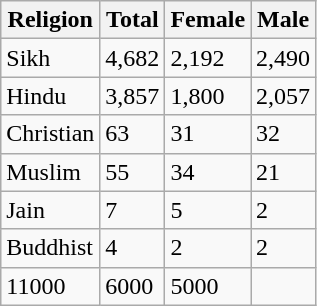<table class="wikitable sortable">
<tr>
<th>Religion</th>
<th>Total</th>
<th>Female</th>
<th>Male</th>
</tr>
<tr>
<td>Sikh</td>
<td>4,682</td>
<td>2,192</td>
<td>2,490</td>
</tr>
<tr>
<td>Hindu</td>
<td>3,857</td>
<td>1,800</td>
<td>2,057</td>
</tr>
<tr>
<td>Christian</td>
<td>63</td>
<td>31</td>
<td>32</td>
</tr>
<tr>
<td>Muslim</td>
<td>55</td>
<td>34</td>
<td>21</td>
</tr>
<tr>
<td>Jain</td>
<td>7</td>
<td>5</td>
<td>2</td>
</tr>
<tr>
<td>Buddhist</td>
<td>4</td>
<td>2</td>
<td>2</td>
</tr>
<tr>
<td Total>11000</td>
<td>6000</td>
<td>5000</td>
</tr>
</table>
